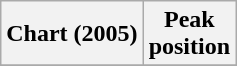<table class="wikitable plainrowheaders" style="text-align:center">
<tr>
<th align="left">Chart (2005)</th>
<th align="center">Peak<br>position</th>
</tr>
<tr>
</tr>
</table>
